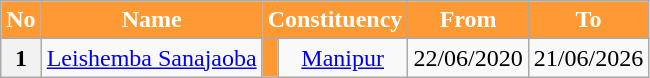<table class="wikitable sortable">
<tr>
<th style="background-color:#FF9933; color:white">No</th>
<th style="background-color:#FF9933; color:white">Name</th>
<th colspan="2" style="background-color:#FF9933; color:white">Constituency</th>
<th style="background-color:#FF9933; color:white">From</th>
<th style="background-color:#FF9933; color:white">To</th>
</tr>
<tr style="text-align:center;">
<th>1</th>
<td><a href='#'>Leishemba Sanajaoba</a></td>
<td rowspan=9 bgcolor=#FF9933></td>
<td><a href='#'>Manipur</a></td>
<td>22/06/2020</td>
<td>21/06/2026</td>
</tr>
</table>
